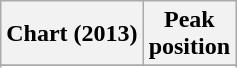<table class="wikitable sortable plainrowheaders" style="text-align:center">
<tr>
<th scope="col">Chart (2013)</th>
<th scope="col">Peak<br>position</th>
</tr>
<tr>
</tr>
<tr>
</tr>
<tr>
</tr>
<tr>
</tr>
<tr>
</tr>
<tr>
</tr>
<tr>
</tr>
<tr>
</tr>
<tr>
</tr>
<tr>
</tr>
<tr>
</tr>
<tr>
</tr>
<tr>
</tr>
<tr>
</tr>
<tr>
</tr>
<tr>
</tr>
<tr>
</tr>
</table>
